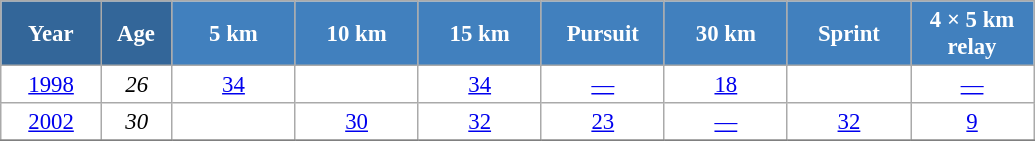<table class="wikitable" style="font-size:95%; text-align:center; border:grey solid 1px; border-collapse:collapse; background:#ffffff;">
<tr>
<th style="background-color:#369; color:white; width:60px;"> Year </th>
<th style="background-color:#369; color:white; width:40px;"> Age </th>
<th style="background-color:#4180be; color:white; width:75px;"> 5 km </th>
<th style="background-color:#4180be; color:white; width:75px;"> 10 km </th>
<th style="background-color:#4180be; color:white; width:75px;"> 15 km </th>
<th style="background-color:#4180be; color:white; width:75px;"> Pursuit </th>
<th style="background-color:#4180be; color:white; width:75px;"> 30 km </th>
<th style="background-color:#4180be; color:white; width:75px;"> Sprint </th>
<th style="background-color:#4180be; color:white; width:75px;"> 4 × 5 km <br> relay </th>
</tr>
<tr>
<td><a href='#'>1998</a></td>
<td><em>26</em></td>
<td><a href='#'>34</a></td>
<td></td>
<td><a href='#'>34</a></td>
<td><a href='#'>—</a></td>
<td><a href='#'>18</a></td>
<td></td>
<td><a href='#'>—</a></td>
</tr>
<tr>
<td><a href='#'>2002</a></td>
<td><em>30</em></td>
<td></td>
<td><a href='#'>30</a></td>
<td><a href='#'>32</a></td>
<td><a href='#'>23</a></td>
<td><a href='#'>—</a></td>
<td><a href='#'>32</a></td>
<td><a href='#'>9</a></td>
</tr>
<tr>
</tr>
</table>
